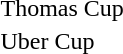<table>
<tr>
<td rowspan="2">Thomas Cup</td>
<td rowspan=2;align="left"></td>
<td rowspan=2;align="left"></td>
<td align="left"></td>
</tr>
<tr>
<td align="left"></td>
</tr>
<tr>
<td rowspan="2">Uber Cup</td>
<td rowspan=2;align="left"></td>
<td rowspan=2;align="left"></td>
<td align="left"></td>
</tr>
<tr>
<td align="left"></td>
</tr>
<tr>
</tr>
</table>
